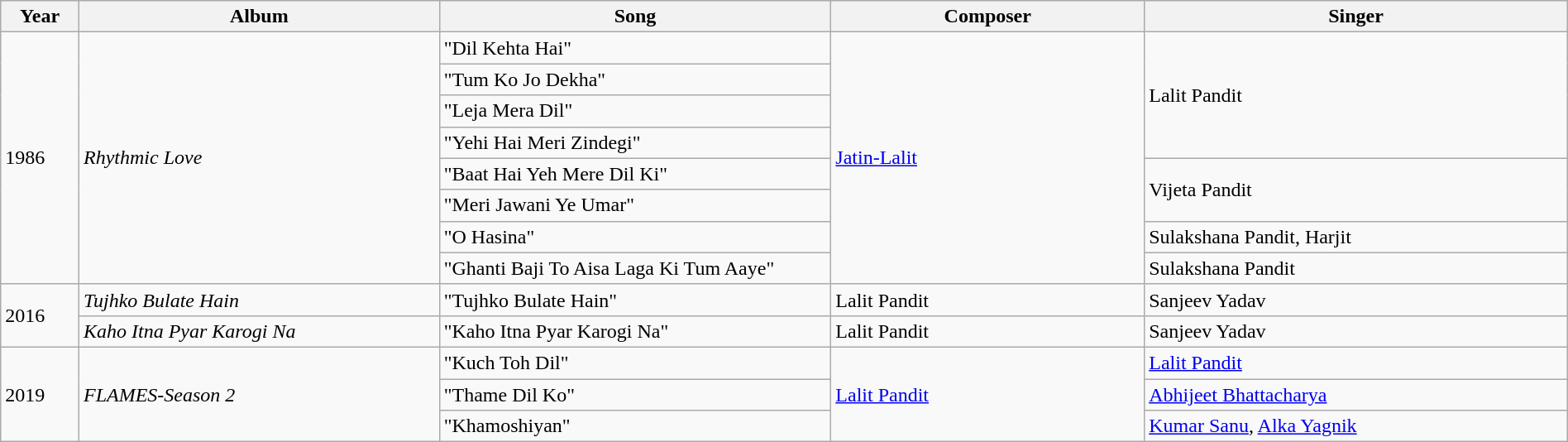<table class="wikitable plainrowheaders" width="100%">
<tr>
<th width="5%">Year</th>
<th width="23%">Album</th>
<th width="25%">Song</th>
<th width="20%">Composer</th>
<th width="27%">Singer</th>
</tr>
<tr>
<td rowspan="8">1986</td>
<td rowspan="8"><em>Rhythmic Love</em></td>
<td>"Dil Kehta Hai"</td>
<td rowspan="8"><a href='#'>Jatin-Lalit</a></td>
<td rowspan="4">Lalit Pandit</td>
</tr>
<tr>
<td>"Tum Ko Jo Dekha"</td>
</tr>
<tr>
<td>"Leja Mera Dil"</td>
</tr>
<tr>
<td>"Yehi Hai Meri Zindegi"</td>
</tr>
<tr>
<td>"Baat Hai Yeh Mere Dil Ki"</td>
<td rowspan="2">Vijeta Pandit</td>
</tr>
<tr>
<td>"Meri Jawani Ye Umar"</td>
</tr>
<tr>
<td>"O Hasina"</td>
<td>Sulakshana Pandit, Harjit</td>
</tr>
<tr>
<td>"Ghanti Baji To Aisa Laga Ki Tum Aaye"</td>
<td>Sulakshana Pandit</td>
</tr>
<tr>
<td rowspan="2">2016</td>
<td><em>Tujhko Bulate Hain</em></td>
<td>"Tujhko Bulate Hain"</td>
<td>Lalit Pandit</td>
<td>Sanjeev Yadav</td>
</tr>
<tr>
<td><em>Kaho Itna Pyar Karogi Na</em></td>
<td>"Kaho Itna Pyar Karogi Na"</td>
<td>Lalit Pandit</td>
<td>Sanjeev Yadav</td>
</tr>
<tr>
<td rowspan="3">2019</td>
<td rowspan="3"><em>FLAMES-Season 2</em></td>
<td>"Kuch Toh Dil"</td>
<td rowspan="3"><a href='#'>Lalit Pandit</a></td>
<td><a href='#'>Lalit Pandit</a></td>
</tr>
<tr>
<td>"Thame Dil Ko"</td>
<td><a href='#'>Abhijeet Bhattacharya</a></td>
</tr>
<tr>
<td>"Khamoshiyan"</td>
<td><a href='#'>Kumar Sanu</a>, <a href='#'>Alka Yagnik</a></td>
</tr>
</table>
